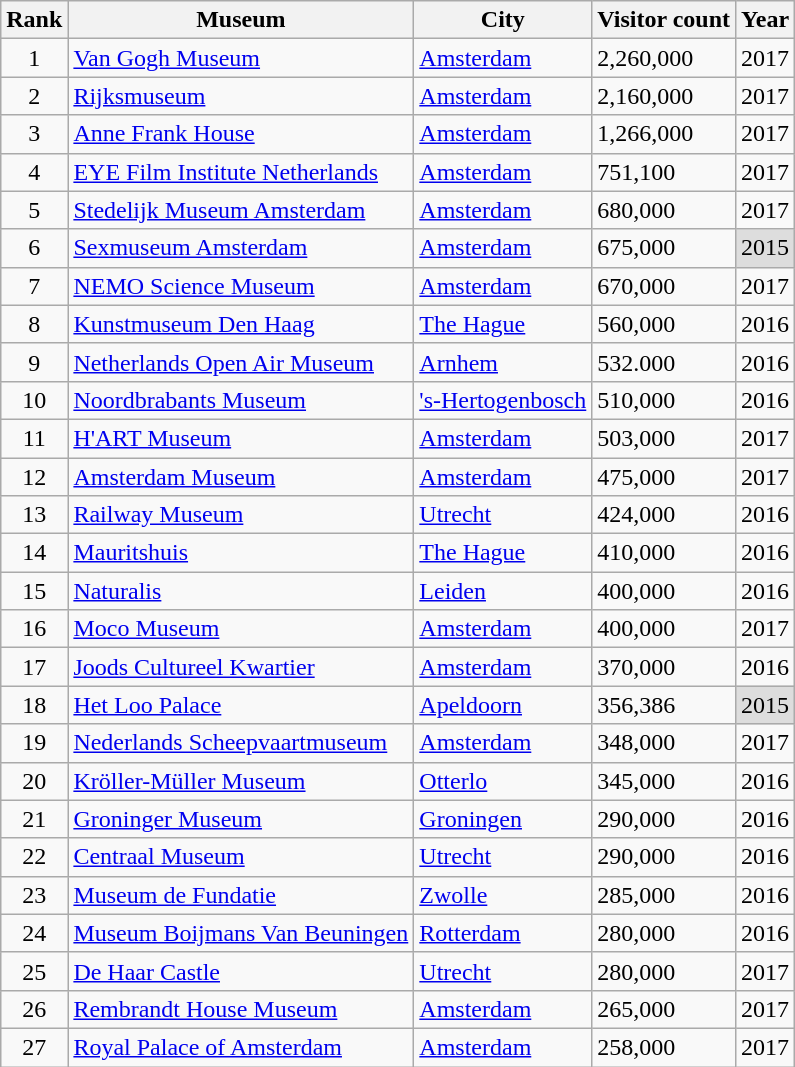<table class="wikitable sortable">
<tr>
<th>Rank</th>
<th>Museum</th>
<th>City</th>
<th>Visitor count</th>
<th>Year</th>
</tr>
<tr>
<td style="text-align:center">1</td>
<td><a href='#'>Van Gogh Museum</a></td>
<td><a href='#'>Amsterdam</a></td>
<td>2,260,000</td>
<td>2017</td>
</tr>
<tr>
<td style="text-align:center">2</td>
<td><a href='#'>Rijksmuseum</a></td>
<td><a href='#'>Amsterdam</a></td>
<td>2,160,000</td>
<td>2017</td>
</tr>
<tr>
<td style="text-align:center">3</td>
<td><a href='#'>Anne Frank House</a></td>
<td><a href='#'>Amsterdam</a></td>
<td>1,266,000</td>
<td>2017</td>
</tr>
<tr>
<td style="text-align:center">4</td>
<td><a href='#'>EYE Film Institute Netherlands</a></td>
<td><a href='#'>Amsterdam</a></td>
<td>751,100</td>
<td>2017</td>
</tr>
<tr>
<td style="text-align:center">5</td>
<td><a href='#'>Stedelijk Museum Amsterdam</a></td>
<td><a href='#'>Amsterdam</a></td>
<td>680,000</td>
<td>2017</td>
</tr>
<tr>
<td style="text-align:center">6</td>
<td><a href='#'>Sexmuseum Amsterdam</a></td>
<td><a href='#'>Amsterdam</a></td>
<td>675,000</td>
<td style="background-color:#dddddd;">2015</td>
</tr>
<tr>
<td style="text-align:center">7</td>
<td><a href='#'>NEMO Science Museum</a></td>
<td><a href='#'>Amsterdam</a></td>
<td>670,000</td>
<td>2017</td>
</tr>
<tr>
<td style="text-align:center">8</td>
<td><a href='#'>Kunstmuseum Den Haag</a></td>
<td><a href='#'>The Hague</a></td>
<td>560,000</td>
<td>2016</td>
</tr>
<tr>
<td style="text-align:center">9</td>
<td><a href='#'>Netherlands Open Air Museum</a></td>
<td><a href='#'>Arnhem</a></td>
<td>532.000</td>
<td>2016</td>
</tr>
<tr>
<td style="text-align:center">10</td>
<td><a href='#'>Noordbrabants Museum</a></td>
<td><a href='#'>'s-Hertogenbosch</a></td>
<td>510,000</td>
<td>2016</td>
</tr>
<tr>
<td style="text-align:center">11</td>
<td><a href='#'>H'ART Museum</a></td>
<td><a href='#'>Amsterdam</a></td>
<td>503,000</td>
<td>2017</td>
</tr>
<tr>
<td style="text-align:center">12</td>
<td><a href='#'>Amsterdam Museum</a></td>
<td><a href='#'>Amsterdam</a></td>
<td>475,000</td>
<td>2017</td>
</tr>
<tr>
<td style="text-align:center">13</td>
<td><a href='#'>Railway Museum</a></td>
<td><a href='#'>Utrecht</a></td>
<td>424,000</td>
<td>2016</td>
</tr>
<tr>
<td style="text-align:center">14</td>
<td><a href='#'>Mauritshuis</a></td>
<td><a href='#'>The Hague</a></td>
<td>410,000</td>
<td>2016</td>
</tr>
<tr>
<td style="text-align:center">15</td>
<td><a href='#'>Naturalis</a></td>
<td><a href='#'>Leiden</a></td>
<td>400,000</td>
<td>2016</td>
</tr>
<tr>
<td style="text-align:center">16</td>
<td><a href='#'>Moco Museum</a></td>
<td><a href='#'>Amsterdam</a></td>
<td>400,000</td>
<td>2017</td>
</tr>
<tr>
<td style="text-align:center">17</td>
<td><a href='#'>Joods Cultureel Kwartier</a></td>
<td><a href='#'>Amsterdam</a></td>
<td>370,000</td>
<td>2016</td>
</tr>
<tr>
<td style="text-align:center">18</td>
<td><a href='#'>Het Loo Palace</a></td>
<td><a href='#'>Apeldoorn</a></td>
<td>356,386</td>
<td style="background-color:#dddddd;">2015</td>
</tr>
<tr>
<td style="text-align:center">19</td>
<td><a href='#'>Nederlands Scheepvaartmuseum</a></td>
<td><a href='#'>Amsterdam</a></td>
<td>348,000</td>
<td>2017</td>
</tr>
<tr>
<td style="text-align:center">20</td>
<td><a href='#'>Kröller-Müller Museum</a></td>
<td><a href='#'>Otterlo</a></td>
<td>345,000</td>
<td>2016</td>
</tr>
<tr>
<td style="text-align:center">21</td>
<td><a href='#'>Groninger Museum</a></td>
<td><a href='#'>Groningen</a></td>
<td>290,000</td>
<td>2016</td>
</tr>
<tr>
<td style="text-align:center">22</td>
<td><a href='#'>Centraal Museum</a></td>
<td><a href='#'>Utrecht</a></td>
<td>290,000</td>
<td>2016</td>
</tr>
<tr>
<td style="text-align:center">23</td>
<td><a href='#'>Museum de Fundatie</a></td>
<td><a href='#'>Zwolle</a></td>
<td>285,000</td>
<td>2016</td>
</tr>
<tr>
<td style="text-align:center">24</td>
<td><a href='#'>Museum Boijmans Van Beuningen</a></td>
<td><a href='#'>Rotterdam</a></td>
<td>280,000</td>
<td>2016</td>
</tr>
<tr>
<td style="text-align:center">25</td>
<td><a href='#'>De Haar Castle</a></td>
<td><a href='#'>Utrecht</a></td>
<td>280,000</td>
<td>2017</td>
</tr>
<tr>
<td style="text-align:center">26</td>
<td><a href='#'>Rembrandt House Museum</a></td>
<td><a href='#'>Amsterdam</a></td>
<td>265,000</td>
<td>2017</td>
</tr>
<tr>
<td style="text-align:center">27</td>
<td><a href='#'>Royal Palace of Amsterdam</a></td>
<td><a href='#'>Amsterdam</a></td>
<td>258,000</td>
<td>2017</td>
</tr>
</table>
